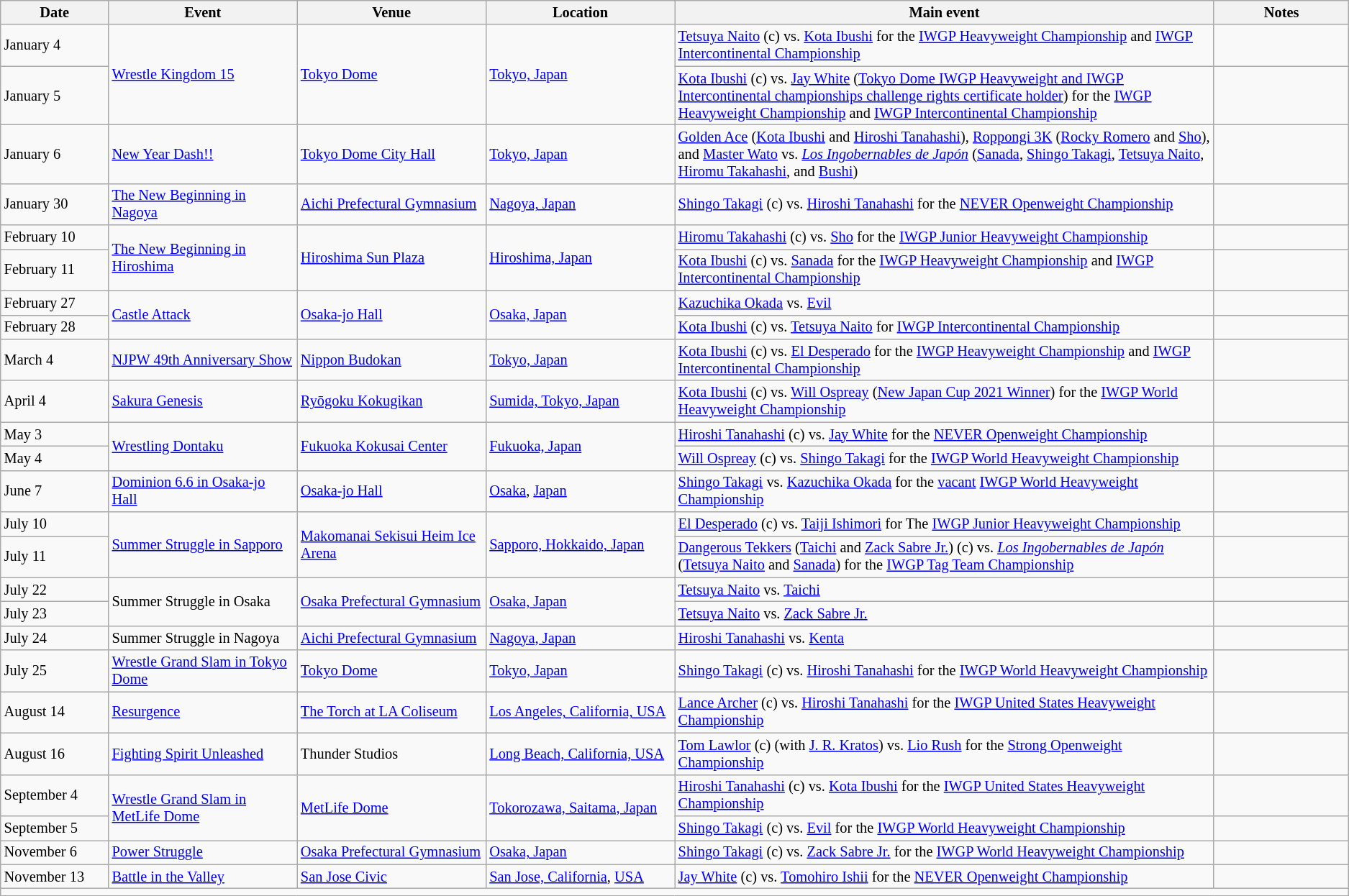<table class="sortable wikitable succession-box" style="font-size:85%;">
<tr>
<th width=8%>Date</th>
<th width=14%>Event</th>
<th width=14%>Venue</th>
<th width=14%>Location</th>
<th width=40%>Main event</th>
<th width=14%>Notes</th>
</tr>
<tr>
<td>January 4</td>
<td rowspan="2"><a href='#'>Wrestle Kingdom 15</a></td>
<td rowspan="2"><a href='#'>Tokyo Dome</a></td>
<td rowspan="2"><a href='#'>Tokyo, Japan</a></td>
<td><a href='#'>Tetsuya Naito</a> (c) vs. <a href='#'>Kota Ibushi</a> for the <a href='#'>IWGP Heavyweight Championship</a> and <a href='#'>IWGP Intercontinental Championship</a></td>
<td></td>
</tr>
<tr>
<td January 5>January 5</td>
<td><a href='#'>Kota Ibushi</a> (c) vs. <a href='#'>Jay White</a> (<a href='#'>Tokyo Dome IWGP Heavyweight and IWGP Intercontinental championships challenge rights certificate holder</a>) for the <a href='#'>IWGP Heavyweight Championship</a> and <a href='#'>IWGP Intercontinental Championship</a></td>
<td></td>
</tr>
<tr>
<td>January 6</td>
<td><a href='#'>New Year Dash!!</a></td>
<td><a href='#'>Tokyo Dome City Hall</a></td>
<td><a href='#'>Tokyo, Japan</a></td>
<td><a href='#'>Golden Ace</a> (<a href='#'>Kota Ibushi</a> and <a href='#'>Hiroshi Tanahashi</a>), <a href='#'>Roppongi 3K</a> (<a href='#'>Rocky Romero</a> and <a href='#'>Sho</a>), and <a href='#'>Master Wato</a> vs. <em><a href='#'>Los Ingobernables de Japón</a></em> (<a href='#'>Sanada</a>, <a href='#'>Shingo Takagi</a>, <a href='#'>Tetsuya Naito</a>, <a href='#'>Hiromu Takahashi</a>, and <a href='#'>Bushi</a>)</td>
<td></td>
</tr>
<tr>
<td>January 30</td>
<td><a href='#'>The New Beginning in Nagoya</a></td>
<td><a href='#'>Aichi Prefectural Gymnasium</a></td>
<td><a href='#'>Nagoya, Japan</a></td>
<td><a href='#'>Shingo Takagi</a> (c) vs. <a href='#'>Hiroshi Tanahashi</a> for the <a href='#'>NEVER Openweight Championship</a></td>
<td></td>
</tr>
<tr>
<td>February 10</td>
<td rowspan="2"><a href='#'>The New Beginning in Hiroshima</a></td>
<td rowspan="2"><a href='#'>Hiroshima Sun Plaza</a></td>
<td rowspan="2"><a href='#'>Hiroshima, Japan</a></td>
<td><a href='#'>Hiromu Takahashi</a> (c) vs. <a href='#'>Sho</a> for the <a href='#'>IWGP Junior Heavyweight Championship</a></td>
<td></td>
</tr>
<tr>
<td>February 11</td>
<td><a href='#'>Kota Ibushi</a> (c) vs. <a href='#'>Sanada</a> for the <a href='#'>IWGP Heavyweight Championship</a> and <a href='#'>IWGP Intercontinental Championship</a></td>
<td></td>
</tr>
<tr>
<td>February 27</td>
<td rowspan="2"><a href='#'>Castle Attack</a></td>
<td rowspan="2"><a href='#'>Osaka-jo Hall</a></td>
<td rowspan="2"><a href='#'>Osaka, Japan</a></td>
<td><a href='#'>Kazuchika Okada</a> vs. <a href='#'>Evil</a></td>
<td></td>
</tr>
<tr>
<td>February 28</td>
<td><a href='#'>Kota Ibushi</a> (c) vs. <a href='#'>Tetsuya Naito</a> for <a href='#'>IWGP Intercontinental Championship</a></td>
<td></td>
</tr>
<tr>
<td>March 4</td>
<td><a href='#'>NJPW 49th Anniversary Show</a></td>
<td><a href='#'>Nippon Budokan</a></td>
<td><a href='#'>Tokyo, Japan</a></td>
<td><a href='#'>Kota Ibushi</a> (c) vs. <a href='#'>El Desperado</a> for the <a href='#'>IWGP Heavyweight Championship</a> and <a href='#'>IWGP Intercontinental Championship</a></td>
<td></td>
</tr>
<tr>
<td>April 4</td>
<td><a href='#'>Sakura Genesis</a></td>
<td><a href='#'>Ryōgoku Kokugikan</a></td>
<td><a href='#'>Sumida, Tokyo, Japan</a></td>
<td><a href='#'>Kota Ibushi</a> (c) vs. <a href='#'>Will Ospreay</a> (<a href='#'>New Japan Cup 2021 Winner</a>) for the <a href='#'>IWGP World Heavyweight Championship</a></td>
<td></td>
</tr>
<tr>
<td>May 3</td>
<td rowspan="2"><a href='#'>Wrestling Dontaku</a></td>
<td rowspan="2"><a href='#'>Fukuoka Kokusai Center</a></td>
<td rowspan="2"><a href='#'>Fukuoka, Japan</a></td>
<td><a href='#'>Hiroshi Tanahashi</a> (c) vs. <a href='#'>Jay White</a> for the <a href='#'>NEVER Openweight Championship</a></td>
<td></td>
</tr>
<tr>
<td>May 4</td>
<td><a href='#'>Will Ospreay</a> (c) vs. <a href='#'>Shingo Takagi</a> for the <a href='#'>IWGP World Heavyweight Championship</a></td>
<td></td>
</tr>
<tr>
<td>June 7</td>
<td><a href='#'>Dominion 6.6 in Osaka-jo Hall</a></td>
<td><a href='#'>Osaka-jo Hall</a></td>
<td><a href='#'>Osaka</a>, <a href='#'>Japan</a></td>
<td><a href='#'>Shingo Takagi</a> vs. <a href='#'>Kazuchika Okada</a> for the <a href='#'>vacant</a> <a href='#'>IWGP World Heavyweight Championship</a></td>
<td></td>
</tr>
<tr>
<td>July 10</td>
<td rowspan="2"><a href='#'>Summer Struggle in Sapporo</a></td>
<td rowspan="2"><a href='#'>Makomanai Sekisui Heim Ice Arena</a></td>
<td rowspan="2"><a href='#'>Sapporo, Hokkaido, Japan</a></td>
<td><a href='#'>El Desperado</a> (c) vs. <a href='#'>Taiji Ishimori</a> for The <a href='#'>IWGP Junior Heavyweight Championship</a></td>
<td></td>
</tr>
<tr>
<td>July 11</td>
<td><a href='#'>Dangerous Tekkers</a> (<a href='#'>Taichi</a> and <a href='#'>Zack Sabre Jr.</a>) (c) vs. <em><a href='#'>Los Ingobernables de Japón</a></em> (<a href='#'>Tetsuya Naito</a> and <a href='#'>Sanada</a>) for the <a href='#'>IWGP Tag Team Championship</a></td>
<td></td>
</tr>
<tr>
<td>July 22</td>
<td rowspan="2">Summer Struggle in Osaka</td>
<td rowspan="2"><a href='#'>Osaka Prefectural Gymnasium</a></td>
<td rowspan="2"><a href='#'>Osaka, Japan</a></td>
<td><a href='#'>Tetsuya Naito</a> vs. <a href='#'>Taichi</a></td>
<td></td>
</tr>
<tr>
<td>July 23</td>
<td><a href='#'>Tetsuya Naito</a> vs. <a href='#'>Zack Sabre Jr.</a></td>
<td></td>
</tr>
<tr>
<td>July 24</td>
<td>Summer Struggle in Nagoya</td>
<td><a href='#'>Aichi Prefectural Gymnasium</a></td>
<td><a href='#'>Nagoya, Japan</a></td>
<td><a href='#'>Hiroshi Tanahashi</a> vs. <a href='#'>Kenta</a></td>
<td></td>
</tr>
<tr>
<td>July 25</td>
<td><a href='#'>Wrestle Grand Slam in Tokyo Dome</a></td>
<td><a href='#'>Tokyo Dome</a></td>
<td><a href='#'>Tokyo, Japan</a></td>
<td><a href='#'>Shingo Takagi</a> (c) vs. <a href='#'>Hiroshi Tanahashi</a> for the <a href='#'>IWGP World Heavyweight Championship</a></td>
<td></td>
</tr>
<tr>
<td>August 14</td>
<td><a href='#'>Resurgence</a></td>
<td><a href='#'>The Torch at LA Coliseum</a></td>
<td><a href='#'>Los Angeles, California, USA</a></td>
<td><a href='#'>Lance Archer</a> (c) vs. <a href='#'>Hiroshi Tanahashi</a> for the <a href='#'>IWGP United States Heavyweight Championship</a></td>
<td></td>
</tr>
<tr>
<td>August 16</td>
<td><a href='#'>Fighting Spirit Unleashed</a></td>
<td>Thunder Studios</td>
<td><a href='#'>Long Beach, California, USA</a></td>
<td><a href='#'>Tom Lawlor</a> (c) (with <a href='#'>J. R. Kratos</a>) vs. <a href='#'>Lio Rush</a> for the <a href='#'>Strong Openweight Championship</a></td>
<td></td>
</tr>
<tr>
<td>September 4</td>
<td rowspan="2"><a href='#'>Wrestle Grand Slam in MetLife Dome</a></td>
<td rowspan="2"><a href='#'>MetLife Dome</a></td>
<td rowspan="2"><a href='#'>Tokorozawa, Saitama, Japan</a></td>
<td><a href='#'>Hiroshi Tanahashi</a> (c) vs. <a href='#'>Kota Ibushi</a> for the <a href='#'>IWGP United States Heavyweight Championship</a></td>
<td></td>
</tr>
<tr>
<td>September 5</td>
<td><a href='#'>Shingo Takagi</a> (c) vs. <a href='#'>Evil</a> for the <a href='#'>IWGP World Heavyweight Championship</a></td>
<td></td>
</tr>
<tr>
<td>November 6</td>
<td><a href='#'>Power Struggle</a></td>
<td><a href='#'>Osaka Prefectural Gymnasium</a></td>
<td><a href='#'>Osaka, Japan</a></td>
<td><a href='#'>Shingo Takagi</a> (c) vs. <a href='#'>Zack Sabre Jr.</a> for the <a href='#'>IWGP World Heavyweight Championship</a></td>
<td></td>
</tr>
<tr>
<td>November 13</td>
<td><a href='#'>Battle in the Valley</a></td>
<td><a href='#'>San Jose Civic</a></td>
<td><a href='#'>San Jose, California</a>, <a href='#'>USA</a></td>
<td><a href='#'>Jay White</a> (c) vs. <a href='#'>Tomohiro Ishii</a> for the <a href='#'>NEVER Openweight Championship</a></td>
<td></td>
</tr>
<tr>
<td colspan=6></td>
</tr>
</table>
